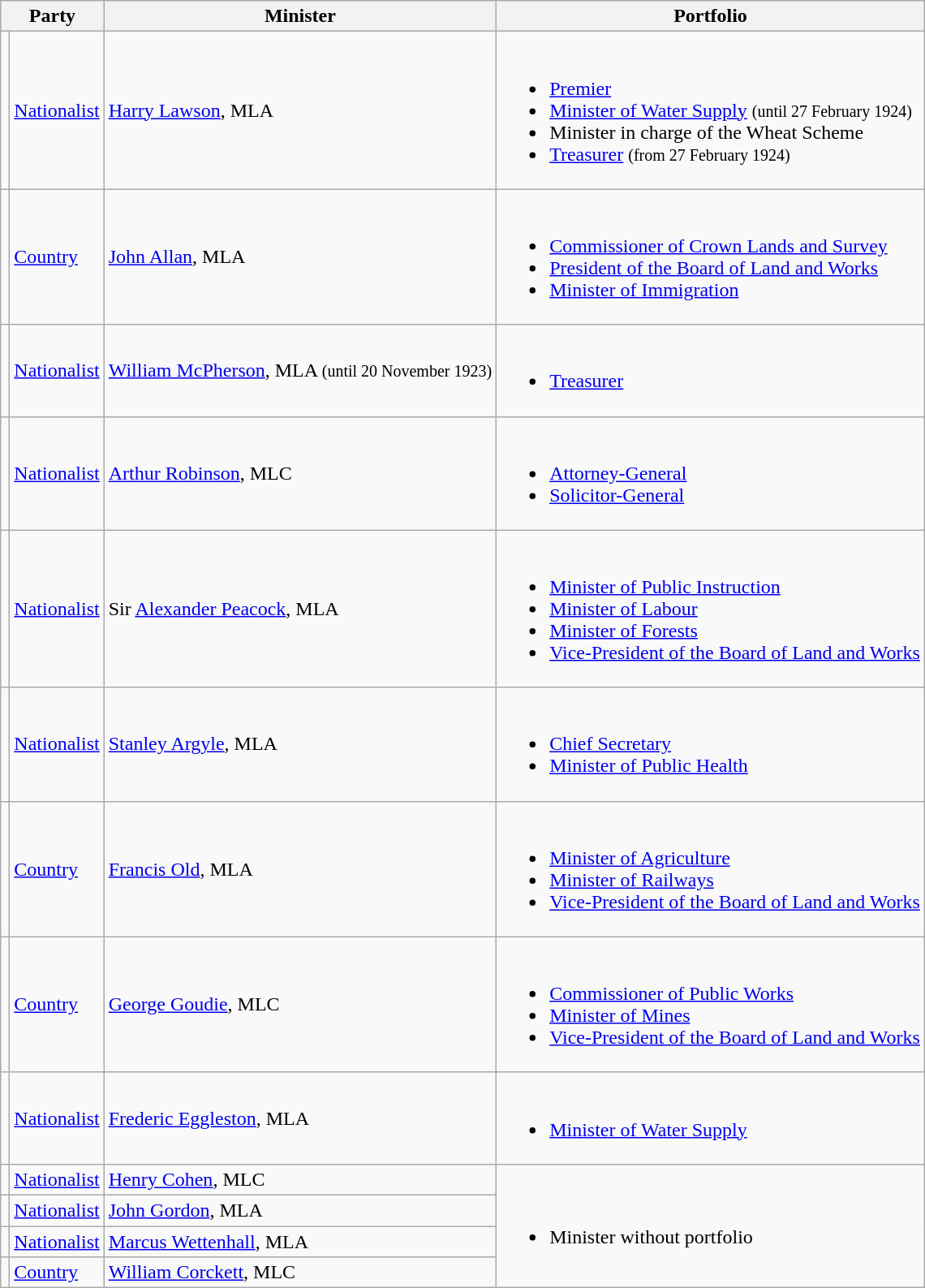<table class="wikitable">
<tr>
<th colspan="2">Party</th>
<th>Minister</th>
<th>Portfolio</th>
</tr>
<tr>
<td></td>
<td><a href='#'>Nationalist</a></td>
<td><a href='#'>Harry Lawson</a>, MLA</td>
<td><br><ul><li><a href='#'>Premier</a></li><li><a href='#'>Minister of Water Supply</a> <small>(until 27 February 1924)</small></li><li>Minister in charge of the Wheat Scheme</li><li><a href='#'>Treasurer</a> <small>(from 27 February 1924)</small></li></ul></td>
</tr>
<tr>
<td></td>
<td><a href='#'>Country</a></td>
<td><a href='#'>John Allan</a>, MLA</td>
<td><br><ul><li><a href='#'>Commissioner of Crown Lands and Survey</a></li><li><a href='#'>President of the Board of Land and Works</a></li><li><a href='#'>Minister of Immigration</a></li></ul></td>
</tr>
<tr>
<td></td>
<td><a href='#'>Nationalist</a></td>
<td><a href='#'>William McPherson</a>, MLA <small>(until 20 November 1923)</small></td>
<td><br><ul><li><a href='#'>Treasurer</a></li></ul></td>
</tr>
<tr>
<td></td>
<td><a href='#'>Nationalist</a></td>
<td><a href='#'>Arthur Robinson</a>, MLC</td>
<td><br><ul><li><a href='#'>Attorney-General</a></li><li><a href='#'>Solicitor-General</a></li></ul></td>
</tr>
<tr>
<td></td>
<td><a href='#'>Nationalist</a></td>
<td>Sir <a href='#'>Alexander Peacock</a>, MLA</td>
<td><br><ul><li><a href='#'>Minister of Public Instruction</a></li><li><a href='#'>Minister of Labour</a></li><li><a href='#'>Minister of Forests</a></li><li><a href='#'>Vice-President of the Board of Land and Works</a></li></ul></td>
</tr>
<tr>
<td></td>
<td><a href='#'>Nationalist</a></td>
<td><a href='#'>Stanley Argyle</a>, MLA</td>
<td><br><ul><li><a href='#'>Chief Secretary</a></li><li><a href='#'>Minister of Public Health</a></li></ul></td>
</tr>
<tr>
<td></td>
<td><a href='#'>Country</a></td>
<td><a href='#'>Francis Old</a>, MLA</td>
<td><br><ul><li><a href='#'>Minister of Agriculture</a></li><li><a href='#'>Minister of Railways</a></li><li><a href='#'>Vice-President of the Board of Land and Works</a></li></ul></td>
</tr>
<tr>
<td></td>
<td><a href='#'>Country</a></td>
<td><a href='#'>George Goudie</a>, MLC</td>
<td><br><ul><li><a href='#'>Commissioner of Public Works</a></li><li><a href='#'>Minister of Mines</a></li><li><a href='#'>Vice-President of the Board of Land and Works</a></li></ul></td>
</tr>
<tr>
<td></td>
<td><a href='#'>Nationalist</a></td>
<td><a href='#'>Frederic Eggleston</a>, MLA</td>
<td><br><ul><li><a href='#'>Minister of Water Supply</a></li></ul></td>
</tr>
<tr>
<td></td>
<td><a href='#'>Nationalist</a></td>
<td><a href='#'>Henry Cohen</a>, MLC</td>
<td rowspan=4><br><ul><li>Minister without portfolio</li></ul></td>
</tr>
<tr>
<td></td>
<td><a href='#'>Nationalist</a></td>
<td><a href='#'>John Gordon</a>, MLA</td>
</tr>
<tr>
<td></td>
<td><a href='#'>Nationalist</a></td>
<td><a href='#'>Marcus Wettenhall</a>, MLA</td>
</tr>
<tr>
<td></td>
<td><a href='#'>Country</a></td>
<td><a href='#'>William Corckett</a>, MLC</td>
</tr>
</table>
